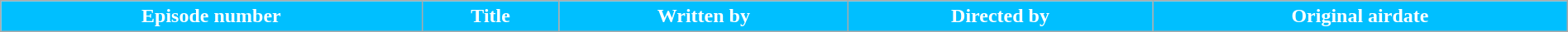<table class="wikitable plainrowheaders" style="width:100%; background:#FFFFFF">
<tr style="color:#FFFFFF;">
<th style="background:#00BFFF;">Episode number</th>
<th style="background:#00BFFF;">Title</th>
<th style="background:#00BFFF;">Written by</th>
<th style="background:#00BFFF;">Directed by</th>
<th style="background:#00BFFF;">Original airdate<br>





</th>
</tr>
</table>
